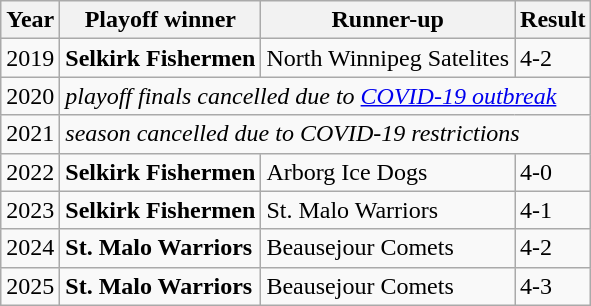<table class="wikitable">
<tr>
<th>Year</th>
<th>Playoff winner</th>
<th>Runner-up</th>
<th>Result</th>
</tr>
<tr>
<td>2019</td>
<td><strong>Selkirk Fishermen</strong></td>
<td>North Winnipeg Satelites</td>
<td>4-2</td>
</tr>
<tr>
<td>2020</td>
<td colspan=3><em>playoff finals cancelled due to <a href='#'>COVID-19 outbreak</a></em></td>
</tr>
<tr>
<td>2021</td>
<td colspan="3"><em>season cancelled due to COVID-19 restrictions</em></td>
</tr>
<tr>
<td>2022</td>
<td><strong>Selkirk Fishermen</strong></td>
<td>Arborg Ice Dogs</td>
<td>4-0</td>
</tr>
<tr>
<td>2023</td>
<td><strong>Selkirk Fishermen</strong></td>
<td>St. Malo Warriors</td>
<td>4-1</td>
</tr>
<tr>
<td>2024</td>
<td><strong>St. Malo Warriors</strong></td>
<td>Beausejour Comets</td>
<td>4-2</td>
</tr>
<tr>
<td>2025</td>
<td><strong>St. Malo Warriors</strong></td>
<td>Beausejour Comets</td>
<td>4-3</td>
</tr>
</table>
